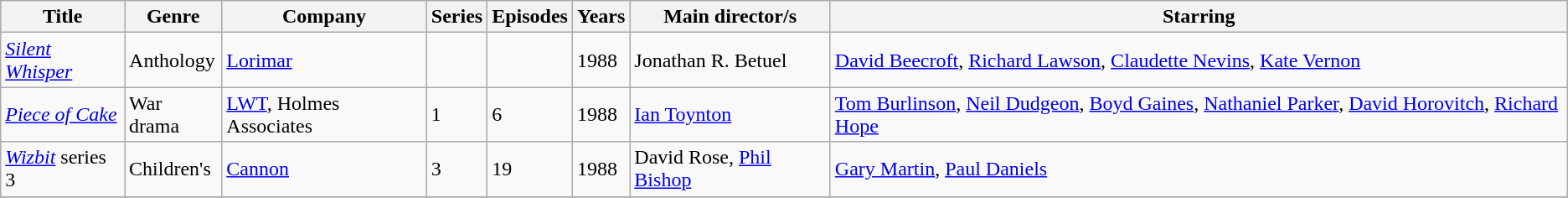<table class="wikitable unsortable">
<tr>
<th>Title</th>
<th>Genre</th>
<th>Company</th>
<th>Series</th>
<th>Episodes</th>
<th>Years</th>
<th>Main director/s</th>
<th>Starring</th>
</tr>
<tr>
<td><em><a href='#'>Silent Whisper</a></em></td>
<td>Anthology</td>
<td><a href='#'>Lorimar</a></td>
<td></td>
<td></td>
<td>1988</td>
<td>Jonathan R. Betuel</td>
<td><a href='#'>David Beecroft</a>, <a href='#'>Richard Lawson</a>, <a href='#'>Claudette Nevins</a>, <a href='#'>Kate Vernon</a></td>
</tr>
<tr>
<td><em><a href='#'>Piece of Cake</a></em></td>
<td>War drama</td>
<td><a href='#'>LWT</a>, Holmes Associates</td>
<td>1</td>
<td>6</td>
<td>1988</td>
<td><a href='#'>Ian Toynton</a></td>
<td><a href='#'>Tom Burlinson</a>, <a href='#'>Neil Dudgeon</a>, <a href='#'>Boyd Gaines</a>, <a href='#'>Nathaniel Parker</a>, <a href='#'>David Horovitch</a>, <a href='#'>Richard Hope</a></td>
</tr>
<tr>
<td><em><a href='#'>Wizbit</a></em> series 3</td>
<td>Children's</td>
<td><a href='#'>Cannon</a></td>
<td>3</td>
<td>19</td>
<td>1988</td>
<td>David Rose, <a href='#'>Phil Bishop</a></td>
<td><a href='#'>Gary Martin</a>, <a href='#'>Paul Daniels</a></td>
</tr>
<tr>
</tr>
</table>
